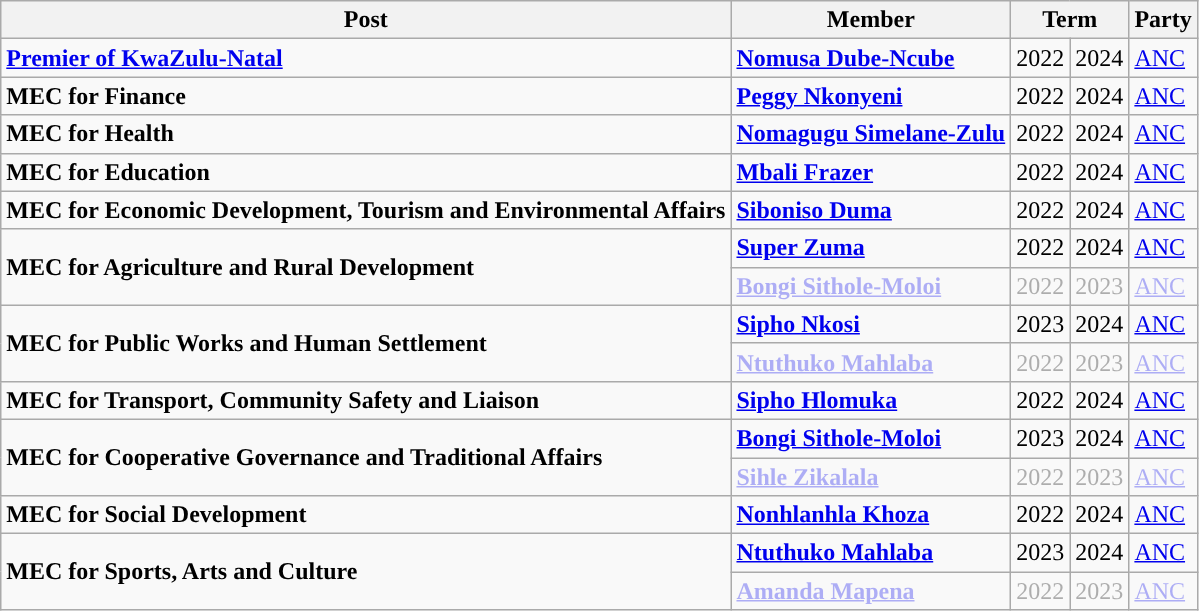<table class="wikitable">
<tr>
<th>Post</th>
<th>Member</th>
<th colspan="2">Term</th>
<th>Party</th>
</tr>
<tr>
<td><strong><a href='#'>Premier of KwaZulu-Natal</a></strong></td>
<td><strong><a href='#'>Nomusa Dube-Ncube</a></strong></td>
<td>2022</td>
<td>2024</td>
<td><a href='#'>ANC</a></td>
</tr>
<tr>
<td><strong>MEC for Finance</strong></td>
<td><strong><a href='#'>Peggy Nkonyeni</a></strong></td>
<td>2022</td>
<td>2024</td>
<td><a href='#'>ANC</a></td>
</tr>
<tr>
<td><strong>MEC for Health</strong></td>
<td><strong><a href='#'>Nomagugu Simelane-Zulu</a></strong></td>
<td>2022</td>
<td>2024</td>
<td><a href='#'>ANC</a></td>
</tr>
<tr>
<td><strong>MEC for Education</strong></td>
<td><strong><a href='#'>Mbali Frazer</a></strong></td>
<td>2022</td>
<td>2024</td>
<td><a href='#'>ANC</a></td>
</tr>
<tr>
<td><strong>MEC for Economic Development, Tourism and Environmental Affairs</strong></td>
<td><strong><a href='#'>Siboniso Duma</a></strong></td>
<td>2022</td>
<td>2024</td>
<td><a href='#'>ANC</a></td>
</tr>
<tr>
<td rowspan="2"><strong>MEC for Agriculture and Rural Development</strong></td>
<td><strong><a href='#'>Super Zuma</a></strong></td>
<td>2022</td>
<td>2024</td>
<td><a href='#'>ANC</a></td>
</tr>
<tr style="opacity:.3;">
<td><strong><a href='#'>Bongi Sithole-Moloi</a></strong></td>
<td>2022</td>
<td>2023</td>
<td><a href='#'>ANC</a></td>
</tr>
<tr>
<td rowspan="2"><strong>MEC for Public Works and Human Settlement</strong></td>
<td><strong><a href='#'>Sipho Nkosi</a></strong></td>
<td>2023</td>
<td>2024</td>
<td><a href='#'>ANC</a></td>
</tr>
<tr style="opacity:.3;">
<td><strong><a href='#'>Ntuthuko Mahlaba</a></strong></td>
<td>2022</td>
<td>2023</td>
<td><a href='#'>ANC</a></td>
</tr>
<tr>
<td><strong>MEC for Transport, Community Safety and Liaison</strong></td>
<td><strong><a href='#'>Sipho Hlomuka</a></strong></td>
<td>2022</td>
<td>2024</td>
<td><a href='#'>ANC</a></td>
</tr>
<tr>
<td rowspan="2"><strong>MEC for Cooperative Governance and Traditional Affairs</strong></td>
<td><strong><a href='#'>Bongi Sithole-Moloi</a></strong></td>
<td>2023</td>
<td>2024</td>
<td><a href='#'>ANC</a></td>
</tr>
<tr style="opacity:.3;">
<td><strong><a href='#'>Sihle Zikalala</a></strong></td>
<td>2022</td>
<td>2023</td>
<td><a href='#'>ANC</a></td>
</tr>
<tr>
<td><strong>MEC for Social Development</strong></td>
<td><strong><a href='#'>Nonhlanhla Khoza</a></strong></td>
<td>2022</td>
<td>2024</td>
<td><a href='#'>ANC</a></td>
</tr>
<tr>
<td rowspan=2><strong>MEC for Sports, Arts and Culture</strong></td>
<td><strong><a href='#'>Ntuthuko Mahlaba</a></strong></td>
<td>2023</td>
<td>2024</td>
<td><a href='#'>ANC</a></td>
</tr>
<tr style="opacity:.3;">
<td><strong><a href='#'>Amanda Mapena</a></strong></td>
<td>2022</td>
<td>2023</td>
<td><a href='#'>ANC</a></td>
</tr>
</table>
